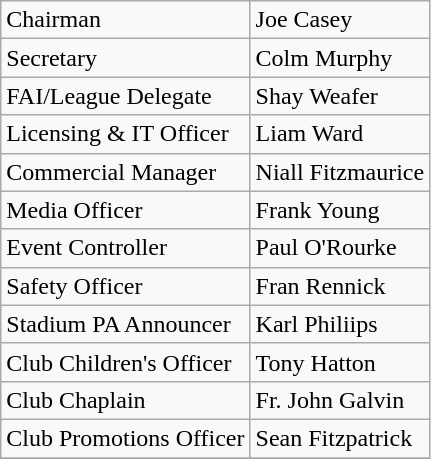<table class="wikitable">
<tr>
<td>Chairman</td>
<td>Joe Casey</td>
</tr>
<tr>
<td>Secretary</td>
<td>Colm Murphy</td>
</tr>
<tr>
<td>FAI/League Delegate</td>
<td>Shay Weafer</td>
</tr>
<tr>
<td>Licensing & IT Officer</td>
<td>Liam Ward</td>
</tr>
<tr>
<td>Commercial Manager</td>
<td>Niall Fitzmaurice</td>
</tr>
<tr>
<td>Media Officer</td>
<td>Frank Young</td>
</tr>
<tr>
<td>Event Controller</td>
<td>Paul O'Rourke</td>
</tr>
<tr>
<td>Safety Officer</td>
<td>Fran Rennick</td>
</tr>
<tr>
<td>Stadium PA Announcer</td>
<td>Karl Philiips</td>
</tr>
<tr>
<td>Club Children's Officer</td>
<td>Tony Hatton</td>
</tr>
<tr>
<td>Club Chaplain</td>
<td>Fr. John Galvin</td>
</tr>
<tr>
<td>Club Promotions Officer</td>
<td>Sean Fitzpatrick</td>
</tr>
<tr>
</tr>
</table>
